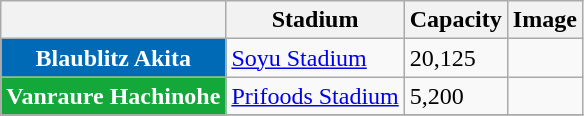<table class="wikitable">
<tr>
<th></th>
<th>Stadium</th>
<th>Capacity</th>
<th>Image</th>
</tr>
<tr>
<th rowspan="1"style="color:white; background:#006AB6;">Blaublitz Akita</th>
<td><a href='#'>Soyu Stadium</a></td>
<td>20,125</td>
<td></td>
</tr>
<tr>
<th rowspan="1"style="color:white; background: #14A83B;">Vanraure Hachinohe</th>
<td><a href='#'>Prifoods Stadium</a></td>
<td>5,200</td>
<td></td>
</tr>
<tr>
</tr>
</table>
